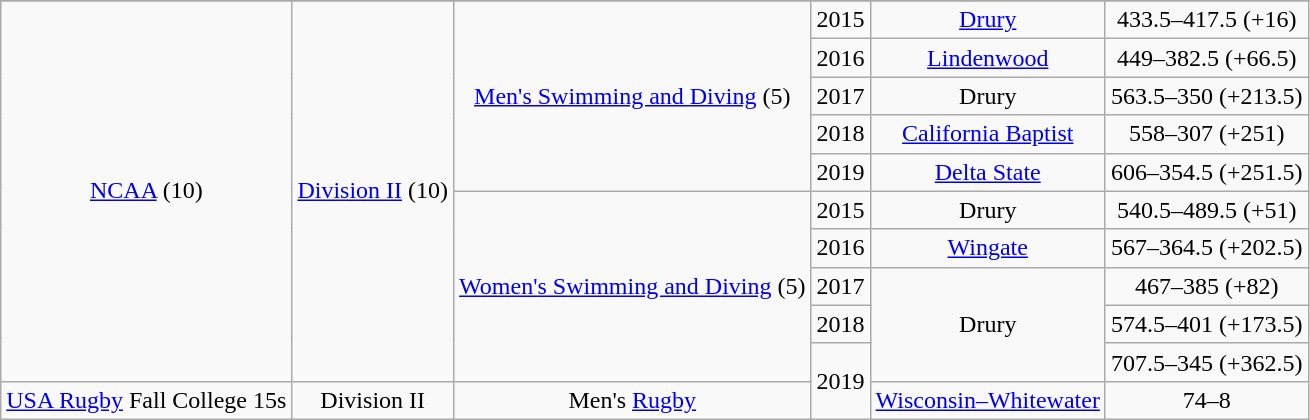<table class="wikitable" style="text-align:center">
<tr>
</tr>
<tr align="center">
<td rowspan="10"><a href='#'>NCAA</a> (10)</td>
<td rowspan="10"><a href='#'>Division II</a> (10)</td>
<td rowspan="5"><a href='#'>Men's Swimming and Diving</a> (5)</td>
<td>2015</td>
<td><a href='#'>Drury</a></td>
<td>433.5–417.5 (+16)</td>
</tr>
<tr align="center">
<td>2016</td>
<td><a href='#'>Lindenwood</a></td>
<td>449–382.5 (+66.5)</td>
</tr>
<tr align="center">
<td>2017</td>
<td>Drury</td>
<td>563.5–350 (+213.5)</td>
</tr>
<tr align="center">
<td>2018</td>
<td><a href='#'>California Baptist</a></td>
<td>558–307 (+251)</td>
</tr>
<tr align="center">
<td>2019</td>
<td><a href='#'>Delta State</a></td>
<td>606–354.5 (+251.5)</td>
</tr>
<tr align="center">
<td rowspan="5"><a href='#'>Women's Swimming and Diving</a> (5)</td>
<td>2015</td>
<td>Drury</td>
<td>540.5–489.5 (+51)</td>
</tr>
<tr align="center">
<td>2016</td>
<td><a href='#'>Wingate</a></td>
<td>567–364.5 (+202.5)</td>
</tr>
<tr align="center">
<td>2017</td>
<td rowspan="3">Drury</td>
<td>467–385 (+82)</td>
</tr>
<tr align="center">
<td>2018</td>
<td>574.5–401 (+173.5)</td>
</tr>
<tr align="center">
<td rowspan="2">2019</td>
<td>707.5–345 (+362.5)</td>
</tr>
<tr>
<td><a href='#'>USA Rugby</a> Fall College 15s</td>
<td>Division II</td>
<td>Men's <a href='#'>Rugby</a></td>
<td><a href='#'>Wisconsin–Whitewater</a></td>
<td>74–8</td>
</tr>
</table>
